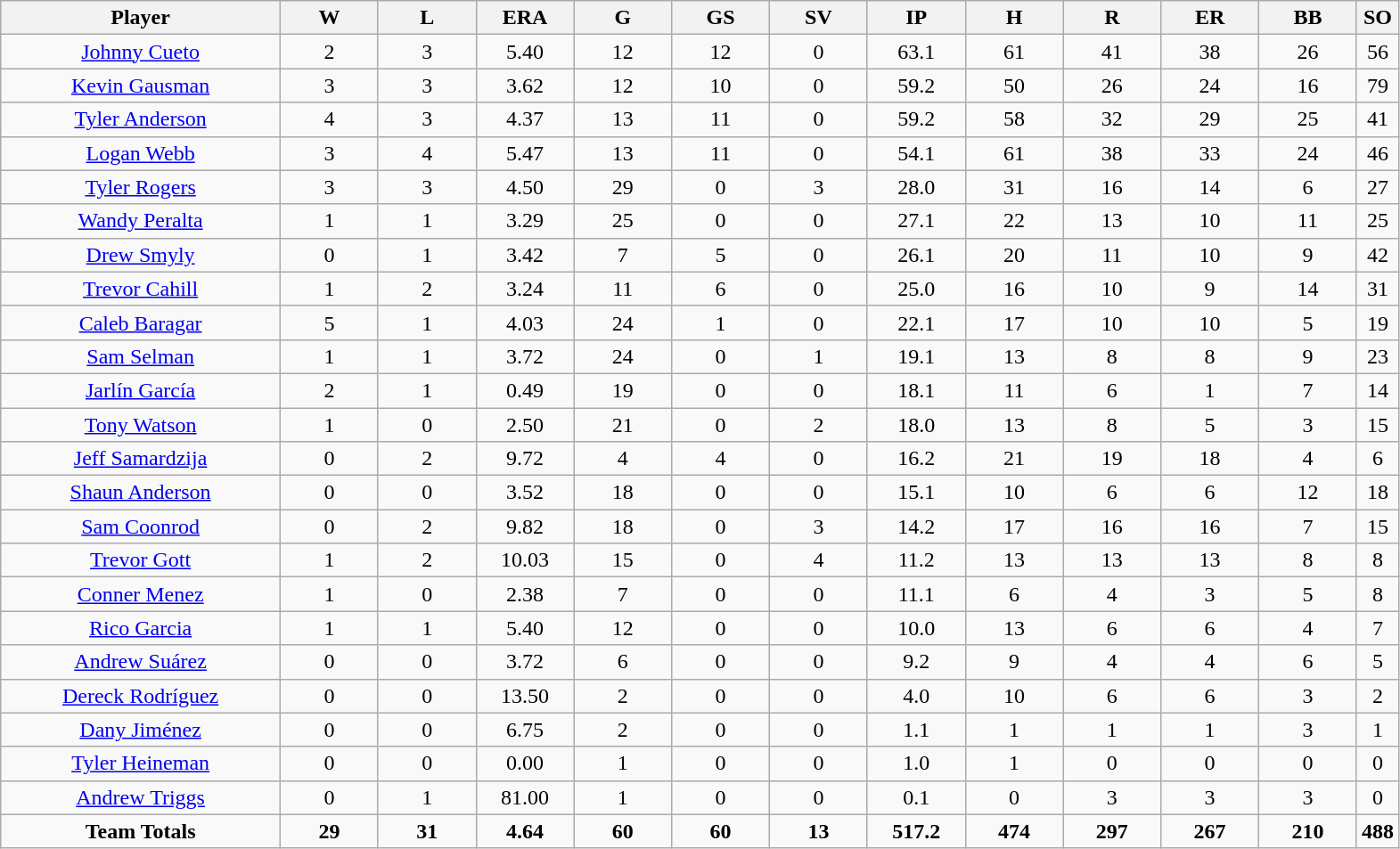<table class=wikitable style="text-align:center">
<tr>
<th bgcolor=#DDDDFF; width="20%">Player</th>
<th bgcolor=#DDDDFF; width="7%">W</th>
<th bgcolor=#DDDDFF; width="7%">L</th>
<th bgcolor=#DDDDFF; width="7%">ERA</th>
<th bgcolor=#DDDDFF; width="7%">G</th>
<th bgcolor=#DDDDFF; width="7%">GS</th>
<th bgcolor=#DDDDFF; width="7%">SV</th>
<th bgcolor=#DDDDFF; width="7%">IP</th>
<th bgcolor=#DDDDFF; width="7%">H</th>
<th bgcolor=#DDDDFF; width="7%">R</th>
<th bgcolor=#DDDDFF; width="7%">ER</th>
<th bgcolor=#DDDDFF; width="7%">BB</th>
<th bgcolor=#DDDDFF; width="7%">SO</th>
</tr>
<tr>
<td><a href='#'>Johnny Cueto</a></td>
<td>2</td>
<td>3</td>
<td>5.40</td>
<td>12</td>
<td>12</td>
<td>0</td>
<td>63.1</td>
<td>61</td>
<td>41</td>
<td>38</td>
<td>26</td>
<td>56</td>
</tr>
<tr>
<td><a href='#'>Kevin Gausman</a></td>
<td>3</td>
<td>3</td>
<td>3.62</td>
<td>12</td>
<td>10</td>
<td>0</td>
<td>59.2</td>
<td>50</td>
<td>26</td>
<td>24</td>
<td>16</td>
<td>79</td>
</tr>
<tr>
<td><a href='#'>Tyler Anderson</a></td>
<td>4</td>
<td>3</td>
<td>4.37</td>
<td>13</td>
<td>11</td>
<td>0</td>
<td>59.2</td>
<td>58</td>
<td>32</td>
<td>29</td>
<td>25</td>
<td>41</td>
</tr>
<tr>
<td><a href='#'>Logan Webb</a></td>
<td>3</td>
<td>4</td>
<td>5.47</td>
<td>13</td>
<td>11</td>
<td>0</td>
<td>54.1</td>
<td>61</td>
<td>38</td>
<td>33</td>
<td>24</td>
<td>46</td>
</tr>
<tr>
<td><a href='#'>Tyler Rogers</a></td>
<td>3</td>
<td>3</td>
<td>4.50</td>
<td>29</td>
<td>0</td>
<td>3</td>
<td>28.0</td>
<td>31</td>
<td>16</td>
<td>14</td>
<td>6</td>
<td>27</td>
</tr>
<tr>
<td><a href='#'>Wandy Peralta</a></td>
<td>1</td>
<td>1</td>
<td>3.29</td>
<td>25</td>
<td>0</td>
<td>0</td>
<td>27.1</td>
<td>22</td>
<td>13</td>
<td>10</td>
<td>11</td>
<td>25</td>
</tr>
<tr>
<td><a href='#'>Drew Smyly</a></td>
<td>0</td>
<td>1</td>
<td>3.42</td>
<td>7</td>
<td>5</td>
<td>0</td>
<td>26.1</td>
<td>20</td>
<td>11</td>
<td>10</td>
<td>9</td>
<td>42</td>
</tr>
<tr>
<td><a href='#'>Trevor Cahill</a></td>
<td>1</td>
<td>2</td>
<td>3.24</td>
<td>11</td>
<td>6</td>
<td>0</td>
<td>25.0</td>
<td>16</td>
<td>10</td>
<td>9</td>
<td>14</td>
<td>31</td>
</tr>
<tr>
<td><a href='#'>Caleb Baragar</a></td>
<td>5</td>
<td>1</td>
<td>4.03</td>
<td>24</td>
<td>1</td>
<td>0</td>
<td>22.1</td>
<td>17</td>
<td>10</td>
<td>10</td>
<td>5</td>
<td>19</td>
</tr>
<tr>
<td><a href='#'>Sam Selman</a></td>
<td>1</td>
<td>1</td>
<td>3.72</td>
<td>24</td>
<td>0</td>
<td>1</td>
<td>19.1</td>
<td>13</td>
<td>8</td>
<td>8</td>
<td>9</td>
<td>23</td>
</tr>
<tr>
<td><a href='#'>Jarlín García</a></td>
<td>2</td>
<td>1</td>
<td>0.49</td>
<td>19</td>
<td>0</td>
<td>0</td>
<td>18.1</td>
<td>11</td>
<td>6</td>
<td>1</td>
<td>7</td>
<td>14</td>
</tr>
<tr>
<td><a href='#'>Tony Watson</a></td>
<td>1</td>
<td>0</td>
<td>2.50</td>
<td>21</td>
<td>0</td>
<td>2</td>
<td>18.0</td>
<td>13</td>
<td>8</td>
<td>5</td>
<td>3</td>
<td>15</td>
</tr>
<tr>
<td><a href='#'>Jeff Samardzija</a></td>
<td>0</td>
<td>2</td>
<td>9.72</td>
<td>4</td>
<td>4</td>
<td>0</td>
<td>16.2</td>
<td>21</td>
<td>19</td>
<td>18</td>
<td>4</td>
<td>6</td>
</tr>
<tr>
<td><a href='#'>Shaun Anderson</a></td>
<td>0</td>
<td>0</td>
<td>3.52</td>
<td>18</td>
<td>0</td>
<td>0</td>
<td>15.1</td>
<td>10</td>
<td>6</td>
<td>6</td>
<td>12</td>
<td>18</td>
</tr>
<tr>
<td><a href='#'>Sam Coonrod</a></td>
<td>0</td>
<td>2</td>
<td>9.82</td>
<td>18</td>
<td>0</td>
<td>3</td>
<td>14.2</td>
<td>17</td>
<td>16</td>
<td>16</td>
<td>7</td>
<td>15</td>
</tr>
<tr>
<td><a href='#'>Trevor Gott</a></td>
<td>1</td>
<td>2</td>
<td>10.03</td>
<td>15</td>
<td>0</td>
<td>4</td>
<td>11.2</td>
<td>13</td>
<td>13</td>
<td>13</td>
<td>8</td>
<td>8</td>
</tr>
<tr>
<td><a href='#'>Conner Menez</a></td>
<td>1</td>
<td>0</td>
<td>2.38</td>
<td>7</td>
<td>0</td>
<td>0</td>
<td>11.1</td>
<td>6</td>
<td>4</td>
<td>3</td>
<td>5</td>
<td>8</td>
</tr>
<tr>
<td><a href='#'>Rico Garcia</a></td>
<td>1</td>
<td>1</td>
<td>5.40</td>
<td>12</td>
<td>0</td>
<td>0</td>
<td>10.0</td>
<td>13</td>
<td>6</td>
<td>6</td>
<td>4</td>
<td>7</td>
</tr>
<tr>
<td><a href='#'>Andrew Suárez</a></td>
<td>0</td>
<td>0</td>
<td>3.72</td>
<td>6</td>
<td>0</td>
<td>0</td>
<td>9.2</td>
<td>9</td>
<td>4</td>
<td>4</td>
<td>6</td>
<td>5</td>
</tr>
<tr>
<td><a href='#'>Dereck Rodríguez</a></td>
<td>0</td>
<td>0</td>
<td>13.50</td>
<td>2</td>
<td>0</td>
<td>0</td>
<td>4.0</td>
<td>10</td>
<td>6</td>
<td>6</td>
<td>3</td>
<td>2</td>
</tr>
<tr>
<td><a href='#'>Dany Jiménez</a></td>
<td>0</td>
<td>0</td>
<td>6.75</td>
<td>2</td>
<td>0</td>
<td>0</td>
<td>1.1</td>
<td>1</td>
<td>1</td>
<td>1</td>
<td>3</td>
<td>1</td>
</tr>
<tr>
<td><a href='#'>Tyler Heineman</a></td>
<td>0</td>
<td>0</td>
<td>0.00</td>
<td>1</td>
<td>0</td>
<td>0</td>
<td>1.0</td>
<td>1</td>
<td>0</td>
<td>0</td>
<td>0</td>
<td>0</td>
</tr>
<tr>
<td><a href='#'>Andrew Triggs</a></td>
<td>0</td>
<td>1</td>
<td>81.00</td>
<td>1</td>
<td>0</td>
<td>0</td>
<td>0.1</td>
<td>0</td>
<td>3</td>
<td>3</td>
<td>3</td>
<td>0</td>
</tr>
<tr>
<td><strong>Team Totals</strong></td>
<td><strong>29</strong></td>
<td><strong>31</strong></td>
<td><strong>4.64</strong></td>
<td><strong>60</strong></td>
<td><strong>60</strong></td>
<td><strong>13</strong></td>
<td><strong>517.2</strong></td>
<td><strong>474</strong></td>
<td><strong>297</strong></td>
<td><strong>267</strong></td>
<td><strong>210</strong></td>
<td><strong>488</strong></td>
</tr>
</table>
